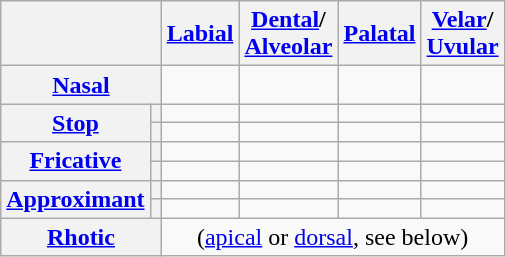<table class="wikitable" style=text-align:center>
<tr>
<th colspan=2></th>
<th><a href='#'>Labial</a></th>
<th><a href='#'>Dental</a>/<br><a href='#'>Alveolar</a></th>
<th><a href='#'>Palatal</a></th>
<th><a href='#'>Velar</a>/<br><a href='#'>Uvular</a></th>
</tr>
<tr>
<th colspan=2><a href='#'>Nasal</a></th>
<td></td>
<td></td>
<td></td>
<td></td>
</tr>
<tr>
<th rowspan=2><a href='#'>Stop</a></th>
<th></th>
<td></td>
<td></td>
<td></td>
<td></td>
</tr>
<tr>
<th></th>
<td></td>
<td></td>
<td></td>
<td></td>
</tr>
<tr>
<th rowspan=2><a href='#'>Fricative</a></th>
<th></th>
<td></td>
<td></td>
<td></td>
<td></td>
</tr>
<tr>
<th></th>
<td></td>
<td></td>
<td></td>
<td></td>
</tr>
<tr>
<th rowspan=2><a href='#'>Approximant</a></th>
<th></th>
<td></td>
<td></td>
<td></td>
<td></td>
</tr>
<tr>
<th></th>
<td></td>
<td></td>
<td></td>
<td></td>
</tr>
<tr>
<th colspan=2><a href='#'>Rhotic</a></th>
<td colspan=4> (<a href='#'>apical</a> or <a href='#'>dorsal</a>, see below)</td>
</tr>
</table>
